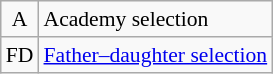<table class=wikitable style=font-size:90%>
<tr>
<td align=center>A</td>
<td>Academy selection</td>
</tr>
<tr>
<td align=center>FD</td>
<td><a href='#'>Father–daughter selection</a></td>
</tr>
</table>
